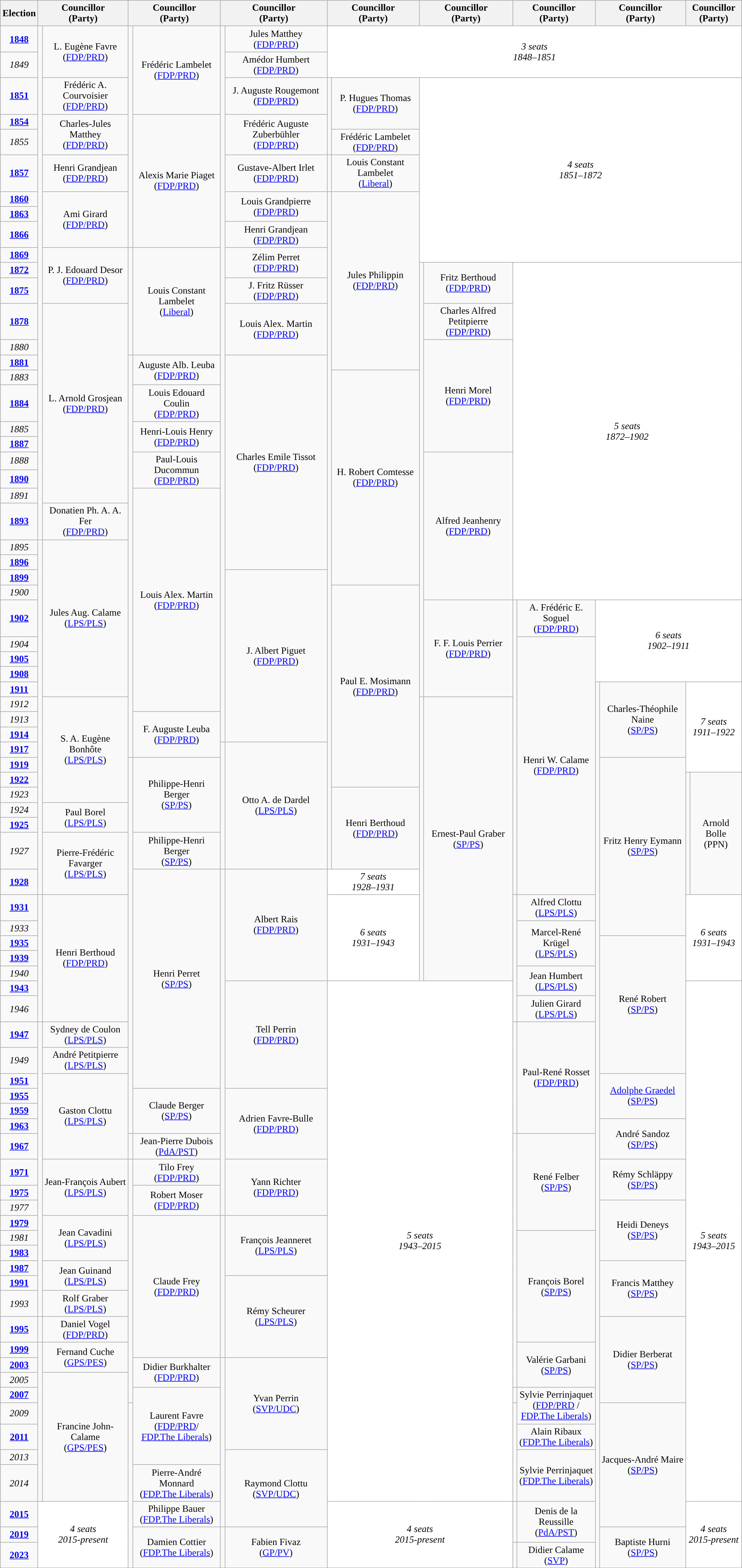<table class="wikitable" style="text-align:center">
<tr>
<th>Election</th>
<th colspan=2>Councillor<br>(Party)</th>
<th colspan=2>Councillor<br>(Party)</th>
<th colspan=2>Councillor<br>(Party)</th>
<th colspan=2>Councillor<br>(Party)</th>
<th colspan=2>Councillor<br>(Party)</th>
<th colspan=2>Councillor<br>(Party)</th>
<th colspan=2>Councillor<br>(Party)</th>
<th colspan=2>Councillor<br>(Party)</th>
</tr>
<tr>
<td><strong><a href='#'>1848</a></strong></td>
<td rowspan=23; style="background-color: "></td>
<td rowspan=2>L. Eugène Favre<br>(<a href='#'>FDP/PRD</a>)</td>
<td rowspan=9; style="background-color: "></td>
<td rowspan=3>Frédéric Lambelet<br>(<a href='#'>FDP/PRD</a>)</td>
<td rowspan=35; style="background-color: "></td>
<td rowspan=1>Jules Matthey<br>(<a href='#'>FDP/PRD</a>)</td>
<td style="background-color:#FFFFFF" rowspan=2 colspan=10><em>3 seats<br>1848–1851</em></td>
</tr>
<tr>
<td><em>1849</em></td>
<td rowspan=1>Amédor Humbert<br>(<a href='#'>FDP/PRD</a>)</td>
</tr>
<tr>
<td><strong><a href='#'>1851</a></strong></td>
<td rowspan=1>Frédéric A. Courvoisier<br>(<a href='#'>FDP/PRD</a>)</td>
<td rowspan=1>J. Auguste Rougemont<br>(<a href='#'>FDP/PRD</a>)</td>
<td rowspan=3; style="background-color: "></td>
<td rowspan=2>P. Hugues Thomas<br>(<a href='#'>FDP/PRD</a>)</td>
<td style="background-color:#FFFFFF" rowspan=8 colspan=8><em>4 seats<br>1851–1872</em></td>
</tr>
<tr>
<td><strong><a href='#'>1854</a></strong></td>
<td rowspan=2>Charles-Jules Matthey<br>(<a href='#'>FDP/PRD</a>)</td>
<td rowspan=6>Alexis Marie Piaget<br>(<a href='#'>FDP/PRD</a>)</td>
<td rowspan=2>Frédéric Auguste Zuberbühler<br>(<a href='#'>FDP/PRD</a>)</td>
</tr>
<tr>
<td><em>1855</em></td>
<td rowspan=1>Frédéric Lambelet<br>(<a href='#'>FDP/PRD</a>)</td>
</tr>
<tr>
<td><strong><a href='#'>1857</a></strong></td>
<td rowspan=1>Henri Grandjean<br>(<a href='#'>FDP/PRD</a>)</td>
<td rowspan=1>Gustave-Albert Irlet<br>(<a href='#'>FDP/PRD</a>)</td>
<td rowspan=1; style="background-color: "></td>
<td rowspan=1>Louis Constant Lambelet<br>(<a href='#'>Liberal</a>)</td>
</tr>
<tr>
<td><strong><a href='#'>1860</a></strong></td>
<td rowspan=3>Ami Girard<br>(<a href='#'>FDP/PRD</a>)</td>
<td rowspan=2>Louis Grandpierre<br>(<a href='#'>FDP/PRD</a>)</td>
<td rowspan=36; style="background-color: "></td>
<td rowspan=9>Jules Philippin<br>(<a href='#'>FDP/PRD</a>)</td>
</tr>
<tr>
<td><strong><a href='#'>1863</a></strong></td>
</tr>
<tr>
<td><strong><a href='#'>1866</a></strong></td>
<td rowspan=1>Henri Grandjean<br>(<a href='#'>FDP/PRD</a>)</td>
</tr>
<tr>
<td><strong><a href='#'>1869</a></strong></td>
<td rowspan=3>P. J. Edouard Desor<br>(<a href='#'>FDP/PRD</a>)</td>
<td rowspan=5; style="background-color: "></td>
<td rowspan=5>Louis Constant Lambelet<br>(<a href='#'>Liberal</a>)</td>
<td rowspan=2>Zélim Perret<br>(<a href='#'>FDP/PRD</a>)</td>
</tr>
<tr>
<td><strong><a href='#'>1872</a></strong></td>
<td rowspan=22; style="background-color: "></td>
<td rowspan=2>Fritz Berthoud<br>(<a href='#'>FDP/PRD</a>)</td>
<td style="background-color:#FFFFFF" rowspan=17 colspan=6><em>5 seats<br>1872–1902</em></td>
</tr>
<tr>
<td><strong><a href='#'>1875</a></strong></td>
<td rowspan=1>J. Fritz Rüsser<br>(<a href='#'>FDP/PRD</a>)</td>
</tr>
<tr>
<td><strong><a href='#'>1878</a></strong></td>
<td rowspan=10>L. Arnold Grosjean<br>(<a href='#'>FDP/PRD</a>)</td>
<td rowspan=2>Louis Alex. Martin<br>(<a href='#'>FDP/PRD</a>)</td>
<td rowspan=1>Charles Alfred Petitpierre<br>(<a href='#'>FDP/PRD</a>)</td>
</tr>
<tr>
<td><em>1880</em></td>
<td rowspan=6>Henri Morel<br>(<a href='#'>FDP/PRD</a>)</td>
</tr>
<tr>
<td><strong><a href='#'>1881</a></strong></td>
<td rowspan=22; style="background-color: "></td>
<td rowspan=2>Auguste Alb. Leuba<br>(<a href='#'>FDP/PRD</a>)</td>
<td rowspan=11>Charles Emile Tissot<br>(<a href='#'>FDP/PRD</a>)</td>
</tr>
<tr>
<td><em>1883</em></td>
<td rowspan=11>H. Robert Comtesse<br>(<a href='#'>FDP/PRD</a>)</td>
</tr>
<tr>
<td><strong><a href='#'>1884</a></strong></td>
<td rowspan=1>Louis Edouard Coulin<br>(<a href='#'>FDP/PRD</a>)</td>
</tr>
<tr>
<td><em>1885</em></td>
<td rowspan=2>Henri-Louis Henry<br>(<a href='#'>FDP/PRD</a>)</td>
</tr>
<tr>
<td><strong><a href='#'>1887</a></strong></td>
</tr>
<tr>
<td><em>1888</em></td>
<td rowspan=2>Paul-Louis Ducommun<br>(<a href='#'>FDP/PRD</a>)</td>
<td rowspan=8>Alfred Jeanhenry<br>(<a href='#'>FDP/PRD</a>)</td>
</tr>
<tr>
<td><strong><a href='#'>1890</a></strong></td>
</tr>
<tr>
<td><em>1891</em></td>
<td rowspan=12>Louis Alex. Martin<br>(<a href='#'>FDP/PRD</a>)</td>
</tr>
<tr>
<td><strong><a href='#'>1893</a></strong></td>
<td rowspan=1>Donatien Ph. A. A. Fer<br>(<a href='#'>FDP/PRD</a>)</td>
</tr>
<tr>
<td><em>1895</em></td>
<td rowspan=20; style="background-color: "></td>
<td rowspan=9>Jules Aug. Calame<br>(<a href='#'>LPS/PLS</a>)</td>
</tr>
<tr>
<td><strong><a href='#'>1896</a></strong></td>
</tr>
<tr>
<td><strong><a href='#'>1899</a></strong></td>
<td rowspan=10>J. Albert Piguet<br>(<a href='#'>FDP/PRD</a>)</td>
</tr>
<tr>
<td><em>1900</em></td>
<td rowspan=12>Paul E. Mosimann<br>(<a href='#'>FDP/PRD</a>)</td>
</tr>
<tr>
<td><strong><a href='#'>1902</a></strong></td>
<td rowspan=5>F. F. Louis Perrier<br>(<a href='#'>FDP/PRD</a>)</td>
<td rowspan=16; style="background-color: "></td>
<td rowspan=1>A. Frédéric E. Soguel<br>(<a href='#'>FDP/PRD</a>)</td>
<td style="background-color:#FFFFFF" rowspan=4 colspan=4><em>6 seats<br>1902–1911</em></td>
</tr>
<tr>
<td><em>1904</em></td>
<td rowspan=15>Henri W. Calame<br>(<a href='#'>FDP/PRD</a>)</td>
</tr>
<tr>
<td><strong><a href='#'>1905</a></strong></td>
</tr>
<tr>
<td><strong><a href='#'>1908</a></strong></td>
</tr>
<tr>
<td><strong><a href='#'>1911</a></strong></td>
<td rowspan=47; style="background-color: "></td>
<td rowspan=5>Charles-Théophile Naine<br>(<a href='#'>SP/PS</a>)</td>
<td style="background-color:#FFFFFF" rowspan=6 colspan=2><em>7 seats<br>1911–1922</em></td>
</tr>
<tr>
<td><em>1912</em></td>
<td rowspan=7>S. A. Eugène Bonhôte<br>(<a href='#'>LPS/PLS</a>)</td>
<td rowspan=16; style="background-color: "></td>
<td rowspan=16>Ernest-Paul Graber<br>(<a href='#'>SP/PS</a>)</td>
</tr>
<tr>
<td><em>1913</em></td>
<td rowspan=3>F. Auguste Leuba<br>(<a href='#'>FDP/PRD</a>)</td>
</tr>
<tr>
<td><strong><a href='#'>1914</a></strong></td>
</tr>
<tr>
<td><strong><a href='#'>1917</a></strong></td>
<td rowspan=7; style="background-color: "></td>
<td rowspan=7>Otto A. de Dardel<br>(<a href='#'>LPS/PLS</a>)</td>
</tr>
<tr>
<td><strong><a href='#'>1919</a></strong></td>
<td rowspan=20; style="background-color: "></td>
<td rowspan=5>Philippe-Henri Berger<br>(<a href='#'>SP/PS</a>)</td>
<td rowspan=9>Fritz Henry Eymann<br>(<a href='#'>SP/PS</a>)</td>
</tr>
<tr>
<td><strong><a href='#'>1922</a></strong></td>
<td rowspan=6; style="background-color: "></td>
<td rowspan=6>Arnold Bolle<br>(PPN)</td>
</tr>
<tr>
<td><em>1923</em></td>
<td rowspan=4>Henri Berthoud<br>(<a href='#'>FDP/PRD</a>)</td>
</tr>
<tr>
<td><em>1924</em></td>
<td rowspan=2>Paul Borel<br>(<a href='#'>LPS/PLS</a>)</td>
</tr>
<tr>
<td><strong><a href='#'>1925</a></strong></td>
</tr>
<tr>
<td><em>1927</em></td>
<td rowspan=2>Pierre-Frédéric Favarger<br>(<a href='#'>LPS/PLS</a>)</td>
<td rowspan=1>Philippe-Henri Berger<br>(<a href='#'>SP/PS</a>)</td>
</tr>
<tr>
<td><strong><a href='#'>1928</a></strong></td>
<td rowspan=11>Henri Perret<br>(<a href='#'>SP/PS</a>)</td>
<td rowspan=18; style="background-color: "></td>
<td rowspan=6>Albert Rais<br>(<a href='#'>FDP/PRD</a>)</td>
<td style="background-color:#FFFFFF" rowspan=1 colspan=2><em>7 seats<br>1928–1931</em></td>
</tr>
<tr>
<td><strong><a href='#'>1931</a></strong></td>
<td rowspan=7; style="background-color: "></td>
<td rowspan=7>Henri Berthoud<br>(<a href='#'>FDP/PRD</a>)</td>
<td style="background-color:#FFFFFF" rowspan=5 colspan=2><em>6 seats<br>1931–1943</em></td>
<td rowspan=7; style="background-color: "></td>
<td rowspan=1>Alfred Clottu<br>(<a href='#'>LPS/PLS</a>)</td>
<td style="background-color:#FFFFFF" rowspan=5 colspan=2><em>6 seats<br>1931–1943</em></td>
</tr>
<tr>
<td><em>1933</em></td>
<td rowspan=3>Marcel-René Krügel<br>(<a href='#'>LPS/PLS</a>)</td>
</tr>
<tr>
<td><strong><a href='#'>1935</a></strong></td>
<td rowspan=7>René Robert<br>(<a href='#'>SP/PS</a>)</td>
</tr>
<tr>
<td><strong><a href='#'>1939</a></strong></td>
</tr>
<tr>
<td><em>1940</em></td>
<td rowspan=2>Jean Humbert<br>(<a href='#'>LPS/PLS</a>)</td>
</tr>
<tr>
<td><strong><a href='#'>1943</a></strong></td>
<td rowspan=5>Tell Perrin<br>(<a href='#'>FDP/PRD</a>)</td>
<td style="background-color:#FFFFFF" rowspan=27 colspan=4><em>5 seats<br>1943–2015</em></td>
<td style="background-color:#FFFFFF" rowspan=27 colspan=2><em>5 seats<br>1943–2015</em></td>
</tr>
<tr>
<td><em>1946</em></td>
<td rowspan=1>Julien Girard<br>(<a href='#'>LPS/PLS</a>)</td>
</tr>
<tr>
<td><strong><a href='#'>1947</a></strong></td>
<td rowspan=16; style="background-color: "></td>
<td rowspan=1>Sydney de Coulon<br>(<a href='#'>LPS/PLS</a>)</td>
<td rowspan=6; style="background-color: "></td>
<td rowspan=6>Paul-René Rosset<br>(<a href='#'>FDP/PRD</a>)</td>
</tr>
<tr>
<td><em>1949</em></td>
<td rowspan=1>André Petitpierre<br>(<a href='#'>LPS/PLS</a>)</td>
</tr>
<tr>
<td><strong><a href='#'>1951</a></strong></td>
<td rowspan=5>Gaston Clottu<br>(<a href='#'>LPS/PLS</a>)</td>
<td rowspan=3><a href='#'>Adolphe Graedel</a><br>(<a href='#'>SP/PS</a>)</td>
</tr>
<tr>
<td><strong><a href='#'>1955</a></strong></td>
<td rowspan=3>Claude Berger<br>(<a href='#'>SP/PS</a>)</td>
<td rowspan=4>Adrien Favre-Bulle<br>(<a href='#'>FDP/PRD</a>)</td>
</tr>
<tr>
<td><strong><a href='#'>1959</a></strong></td>
</tr>
<tr>
<td><strong><a href='#'>1963</a></strong></td>
<td rowspan=2>André Sandoz<br>(<a href='#'>SP/PS</a>)</td>
</tr>
<tr>
<td><strong><a href='#'>1967</a></strong></td>
<td rowspan=1; style="background-color: "></td>
<td rowspan=1>Jean-Pierre Dubois<br>(<a href='#'>PdA/PST</a>)</td>
<td rowspan=14; style="background-color: "></td>
<td rowspan=5>René Felber<br>(<a href='#'>SP/PS</a>)</td>
</tr>
<tr>
<td><strong><a href='#'>1971</a></strong></td>
<td rowspan=3>Jean-François Aubert<br>(<a href='#'>LPS/PLS</a>)</td>
<td rowspan=14; style="background-color: "></td>
<td rowspan=1>Tilo Frey<br>(<a href='#'>FDP/PRD</a>)</td>
<td rowspan=3>Yann Richter<br>(<a href='#'>FDP/PRD</a>)</td>
<td rowspan=2>Rémy Schläppy<br>(<a href='#'>SP/PS</a>)</td>
</tr>
<tr>
<td><strong><a href='#'>1975</a></strong></td>
<td rowspan=2>Robert Moser<br>(<a href='#'>FDP/PRD</a>)</td>
</tr>
<tr>
<td><em>1977</em></td>
<td rowspan=4>Heidi Deneys<br>(<a href='#'>SP/PS</a>)</td>
</tr>
<tr>
<td><strong><a href='#'>1979</a></strong></td>
<td rowspan=3>Jean Cavadini<br>(<a href='#'>LPS/PLS</a>)</td>
<td rowspan=8>Claude Frey<br>(<a href='#'>FDP/PRD</a>)</td>
<td rowspan=8; style="background-color: "></td>
<td rowspan=4>François Jeanneret<br>(<a href='#'>LPS/PLS</a>)</td>
</tr>
<tr>
<td><em>1981</em></td>
<td rowspan=6>François Borel<br>(<a href='#'>SP/PS</a>)</td>
</tr>
<tr>
<td><strong><a href='#'>1983</a></strong></td>
</tr>
<tr>
<td><strong><a href='#'>1987</a></strong></td>
<td rowspan=2>Jean Guinand<br>(<a href='#'>LPS/PLS</a>)</td>
<td rowspan=3>Francis Matthey<br>(<a href='#'>SP/PS</a>)</td>
</tr>
<tr>
<td><strong><a href='#'>1991</a></strong></td>
<td rowspan=4>Rémy Scheurer<br>(<a href='#'>LPS/PLS</a>)</td>
</tr>
<tr>
<td><em>1993</em></td>
<td rowspan=1>Rolf Graber<br>(<a href='#'>LPS/PLS</a>)</td>
</tr>
<tr>
<td><strong><a href='#'>1995</a></strong></td>
<td rowspan=1; style="background-color: "></td>
<td rowspan=1>Daniel Vogel<br>(<a href='#'>FDP/PRD</a>)</td>
<td rowspan=5>Didier Berberat<br>(<a href='#'>SP/PS</a>)</td>
</tr>
<tr>
<td><strong><a href='#'>1999</a></strong></td>
<td rowspan=8; style="background-color: "></td>
<td rowspan=2>Fernand Cuche<br>(<a href='#'>GPS/PES</a>)</td>
<td rowspan=3>Valérie Garbani<br>(<a href='#'>SP/PS</a>)</td>
</tr>
<tr>
<td><strong><a href='#'>2003</a></strong></td>
<td rowspan=2>Didier Burkhalter<br>(<a href='#'>FDP/PRD</a>)</td>
<td rowspan=8; style="background-color: "></td>
<td rowspan=5>Yvan Perrin<br>(<a href='#'>SVP/UDC</a>)</td>
</tr>
<tr>
<td><em>2005</em></td>
<td rowspan=6>Francine John-Calame<br>(<a href='#'>GPS/PES</a>)</td>
</tr>
<tr>
<td><strong><a href='#'>2007</a></strong></td>
<td rowspan=4>Laurent Favre<br>(<a href='#'>FDP/PRD</a>/<br><a href='#'>FDP.The Liberals</a>)</td>
<td rowspan=1; style="background-color: "></td>
<td rowspan=2>Sylvie Perrinjaquet<br>(<a href='#'>FDP/PRD</a> /<br><a href='#'>FDP.The Liberals</a>)</td>
</tr>
<tr>
<td><em>2009</em></td>
<td rowspan=7; style="background-color: "></td>
<td rowspan=4; style="background-color: "></td>
<td rowspan=5>Jacques-André Maire<br>(<a href='#'>SP/PS</a>)</td>
</tr>
<tr>
<td><strong><a href='#'>2011</a></strong></td>
<td rowspan=1>Alain Ribaux<br>(<a href='#'>FDP.The Liberals</a>)</td>
</tr>
<tr>
<td><em>2013</em></td>
<td rowspan=3>Raymond Clottu<br>(<a href='#'>SVP/UDC</a>)</td>
<td rowspan=2>Sylvie Perrinjaquet<br>(<a href='#'>FDP.The Liberals</a>)</td>
</tr>
<tr>
<td><em>2014</em></td>
<td rowspan=1>Pierre-André Monnard<br>(<a href='#'>FDP.The Liberals</a>)</td>
</tr>
<tr>
<td><strong><a href='#'>2015</a></strong></td>
<td style="background-color:#FFFFFF" rowspan=3 colspan=2><em>4 seats<br>2015-present</em></td>
<td rowspan=1>Philippe Bauer<br>(<a href='#'>FDP.The Liberals</a>)</td>
<td style="background-color:#FFFFFF" rowspan=3 colspan=4><em>4 seats<br>2015-present</em></td>
<td rowspan=2; style="background-color: "></td>
<td rowspan=2>Denis de la Reussille<br>(<a href='#'>PdA/PST</a>)</td>
<td style="background-color:#FFFFFF" rowspan=3 colspan=2><em>4 seats<br>2015-present</em></td>
</tr>
<tr>
<td><strong><a href='#'>2019</a></strong></td>
<td rowspan=2>Damien Cottier<br>(<a href='#'>FDP.The Liberals</a>)</td>
<td rowspan=2; style="background-color: "></td>
<td rowspan=2>Fabien Fivaz<br>(<a href='#'>GP/PV</a>)</td>
<td rowspan=2>Baptiste Hurni<br>(<a href='#'>SP/PS</a>)</td>
</tr>
<tr>
<td><strong><a href='#'>2023</a></strong></td>
<td rowspan=1; style="background-color: "></td>
<td rowspan=1>Didier Calame<br>(<a href='#'>SVP</a>)</td>
</tr>
</table>
